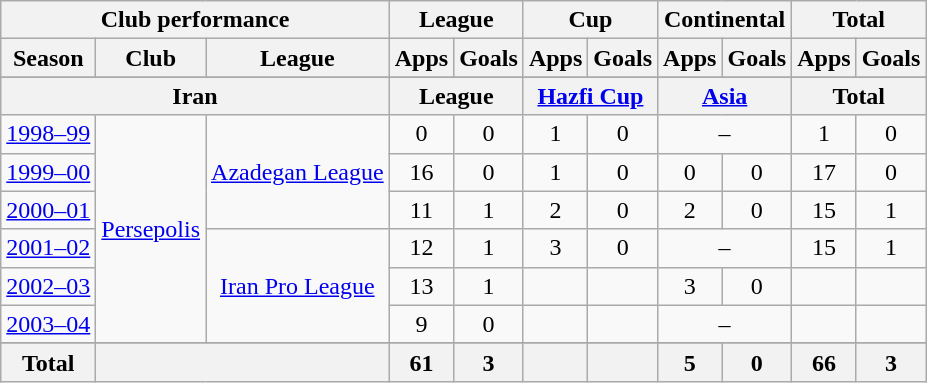<table class="wikitable" style="text-align:center">
<tr>
<th colspan=3>Club performance</th>
<th colspan=2>League</th>
<th colspan=2>Cup</th>
<th colspan=2>Continental</th>
<th colspan=2>Total</th>
</tr>
<tr>
<th>Season</th>
<th>Club</th>
<th>League</th>
<th>Apps</th>
<th>Goals</th>
<th>Apps</th>
<th>Goals</th>
<th>Apps</th>
<th>Goals</th>
<th>Apps</th>
<th>Goals</th>
</tr>
<tr>
</tr>
<tr>
<th colspan=3>Iran</th>
<th colspan=2>League</th>
<th colspan=2><a href='#'>Hazfi Cup</a></th>
<th colspan=2><a href='#'>Asia</a></th>
<th colspan=2>Total</th>
</tr>
<tr>
<td><a href='#'>1998–99</a></td>
<td rowspan="6"><a href='#'>Persepolis</a></td>
<td rowspan="3"><a href='#'>Azadegan League</a></td>
<td>0</td>
<td>0</td>
<td>1</td>
<td>0</td>
<td colspan="2">–</td>
<td>1</td>
<td>0</td>
</tr>
<tr>
<td><a href='#'>1999–00</a></td>
<td>16</td>
<td>0</td>
<td>1</td>
<td>0</td>
<td>0</td>
<td>0</td>
<td>17</td>
<td>0</td>
</tr>
<tr>
<td><a href='#'>2000–01</a></td>
<td>11</td>
<td>1</td>
<td>2</td>
<td>0</td>
<td>2</td>
<td>0</td>
<td>15</td>
<td>1</td>
</tr>
<tr>
<td><a href='#'>2001–02</a></td>
<td rowspan="3"><a href='#'>Iran Pro League</a></td>
<td>12</td>
<td>1</td>
<td>3</td>
<td>0</td>
<td colspan="2">–</td>
<td>15</td>
<td>1</td>
</tr>
<tr>
<td><a href='#'>2002–03</a></td>
<td>13</td>
<td>1</td>
<td></td>
<td></td>
<td>3</td>
<td>0</td>
<td></td>
<td></td>
</tr>
<tr>
<td><a href='#'>2003–04</a></td>
<td>9</td>
<td>0</td>
<td></td>
<td></td>
<td colspan="2">–</td>
<td></td>
<td></td>
</tr>
<tr>
</tr>
<tr>
<th rowspan="1">Total</th>
<th colspan="2"></th>
<th>61</th>
<th>3</th>
<th></th>
<th></th>
<th>5</th>
<th>0</th>
<th>66</th>
<th>3</th>
</tr>
</table>
